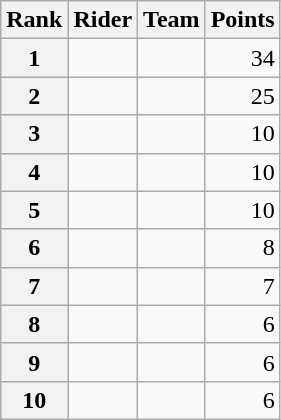<table class="wikitable" margin-bottom:0;">
<tr>
<th scope="col">Rank</th>
<th scope="col">Rider</th>
<th scope="col">Team</th>
<th scope="col">Points</th>
</tr>
<tr>
<th scope="row">1</th>
<td> </td>
<td></td>
<td align="right">34</td>
</tr>
<tr>
<th scope="row">2</th>
<td> </td>
<td></td>
<td align="right">25</td>
</tr>
<tr>
<th scope="row">3</th>
<td></td>
<td></td>
<td align="right">10</td>
</tr>
<tr>
<th scope="row">4</th>
<td></td>
<td></td>
<td align="right">10</td>
</tr>
<tr>
<th scope="row">5</th>
<td></td>
<td></td>
<td align="right">10</td>
</tr>
<tr>
<th scope="row">6</th>
<td></td>
<td></td>
<td align="right">8</td>
</tr>
<tr>
<th scope="row">7</th>
<td></td>
<td></td>
<td align="right">7</td>
</tr>
<tr>
<th scope="row">8</th>
<td></td>
<td></td>
<td align="right">6</td>
</tr>
<tr>
<th scope="row">9</th>
<td></td>
<td></td>
<td align="right">6</td>
</tr>
<tr>
<th scope="row">10</th>
<td></td>
<td></td>
<td align="right">6</td>
</tr>
</table>
